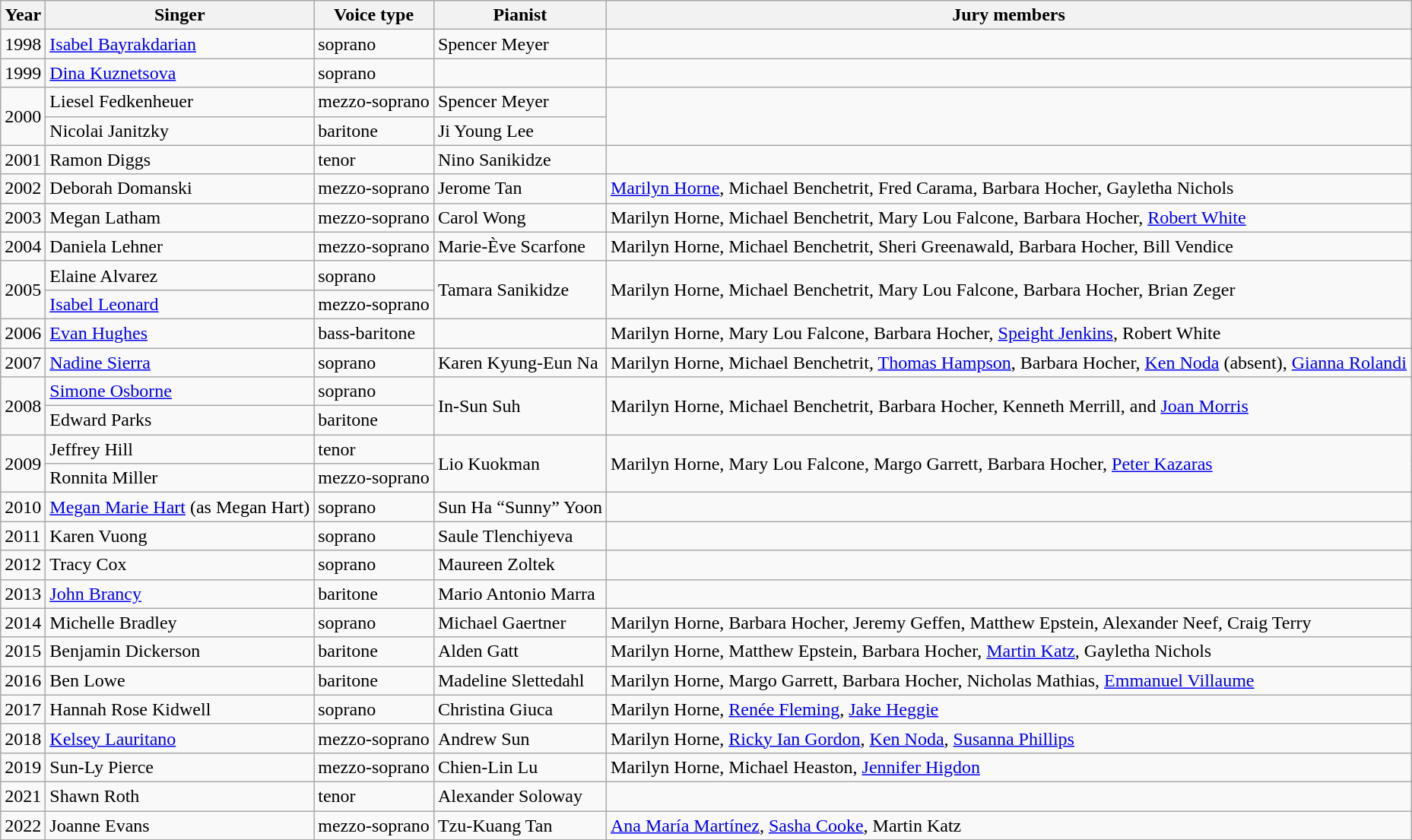<table class="wikitable sortable">
<tr>
<th>Year</th>
<th>Singer</th>
<th>Voice type</th>
<th>Pianist</th>
<th>Jury members</th>
</tr>
<tr>
<td>1998</td>
<td><a href='#'>Isabel Bayrakdarian</a></td>
<td>soprano</td>
<td>Spencer Meyer</td>
<td></td>
</tr>
<tr>
<td>1999</td>
<td><a href='#'>Dina Kuznetsova</a></td>
<td>soprano</td>
<td></td>
<td></td>
</tr>
<tr>
<td rowspan="2">2000</td>
<td>Liesel Fedkenheuer</td>
<td>mezzo-soprano</td>
<td>Spencer Meyer</td>
<td rowspan="2"></td>
</tr>
<tr>
<td>Nicolai Janitzky</td>
<td>baritone</td>
<td>Ji Young Lee</td>
</tr>
<tr>
<td>2001</td>
<td>Ramon Diggs</td>
<td>tenor</td>
<td>Nino Sanikidze</td>
<td></td>
</tr>
<tr>
<td>2002</td>
<td>Deborah Domanski</td>
<td>mezzo-soprano</td>
<td>Jerome Tan</td>
<td><a href='#'>Marilyn Horne</a>, Michael Benchetrit, Fred Carama, Barbara Hocher, Gayletha Nichols</td>
</tr>
<tr>
<td>2003</td>
<td>Megan Latham</td>
<td>mezzo-soprano</td>
<td>Carol Wong</td>
<td>Marilyn Horne, Michael Benchetrit, Mary Lou Falcone, Barbara Hocher, <a href='#'>Robert White</a></td>
</tr>
<tr>
<td>2004</td>
<td>Daniela Lehner</td>
<td>mezzo-soprano</td>
<td>Marie-Ève Scarfone</td>
<td>Marilyn Horne, Michael Benchetrit, Sheri Greenawald, Barbara Hocher, Bill Vendice</td>
</tr>
<tr>
<td rowspan="2">2005</td>
<td>Elaine Alvarez</td>
<td>soprano</td>
<td rowspan="2">Tamara Sanikidze</td>
<td rowspan="2">Marilyn Horne, Michael Benchetrit, Mary Lou Falcone, Barbara Hocher, Brian Zeger</td>
</tr>
<tr>
<td><a href='#'>Isabel Leonard</a></td>
<td>mezzo-soprano</td>
</tr>
<tr>
<td>2006</td>
<td><a href='#'>Evan Hughes</a></td>
<td>bass-baritone</td>
<td></td>
<td>Marilyn Horne, Mary Lou Falcone, Barbara Hocher, <a href='#'>Speight Jenkins</a>, Robert White</td>
</tr>
<tr>
<td>2007</td>
<td><a href='#'>Nadine Sierra</a></td>
<td>soprano</td>
<td>Karen Kyung-Eun Na</td>
<td>Marilyn Horne, Michael Benchetrit, <a href='#'>Thomas Hampson</a>, Barbara Hocher, <a href='#'>Ken Noda</a> (absent), <a href='#'>Gianna Rolandi</a></td>
</tr>
<tr>
<td rowspan="2">2008</td>
<td><a href='#'>Simone Osborne</a></td>
<td>soprano</td>
<td rowspan="2">In-Sun Suh</td>
<td rowspan="2">Marilyn Horne, Michael Benchetrit, Barbara Hocher, Kenneth Merrill, and <a href='#'>Joan Morris</a></td>
</tr>
<tr>
<td>Edward Parks</td>
<td>baritone</td>
</tr>
<tr>
<td rowspan="2">2009</td>
<td>Jeffrey Hill</td>
<td>tenor</td>
<td rowspan="2">Lio Kuokman</td>
<td rowspan="2">Marilyn Horne, Mary Lou Falcone, Margo Garrett, Barbara Hocher, <a href='#'>Peter Kazaras</a></td>
</tr>
<tr>
<td>Ronnita Miller</td>
<td>mezzo-soprano</td>
</tr>
<tr>
<td>2010</td>
<td><a href='#'>Megan Marie Hart</a> (as Megan Hart)</td>
<td>soprano</td>
<td>Sun Ha “Sunny” Yoon</td>
<td></td>
</tr>
<tr>
<td>2011</td>
<td>Karen Vuong</td>
<td>soprano</td>
<td>Saule Tlenchiyeva</td>
<td></td>
</tr>
<tr>
<td>2012</td>
<td>Tracy Cox</td>
<td>soprano</td>
<td>Maureen Zoltek</td>
<td></td>
</tr>
<tr>
<td>2013</td>
<td><a href='#'>John Brancy</a></td>
<td>baritone</td>
<td>Mario Antonio Marra</td>
<td></td>
</tr>
<tr>
<td>2014</td>
<td>Michelle Bradley</td>
<td>soprano</td>
<td>Michael Gaertner</td>
<td>Marilyn Horne, Barbara Hocher, Jeremy Geffen, Matthew Epstein, Alexander Neef, Craig Terry</td>
</tr>
<tr>
<td>2015</td>
<td>Benjamin Dickerson</td>
<td>baritone</td>
<td>Alden Gatt</td>
<td>Marilyn Horne, Matthew Epstein, Barbara Hocher, <a href='#'>Martin Katz</a>, Gayletha Nichols</td>
</tr>
<tr>
<td>2016</td>
<td>Ben Lowe</td>
<td>baritone</td>
<td>Madeline Slettedahl</td>
<td>Marilyn Horne, Margo Garrett, Barbara Hocher, Nicholas Mathias, <a href='#'>Emmanuel Villaume</a></td>
</tr>
<tr>
<td>2017</td>
<td>Hannah Rose Kidwell</td>
<td>soprano</td>
<td>Christina Giuca</td>
<td>Marilyn Horne, <a href='#'>Renée Fleming</a>, <a href='#'>Jake Heggie</a></td>
</tr>
<tr>
<td>2018</td>
<td><a href='#'>Kelsey Lauritano</a></td>
<td>mezzo-soprano</td>
<td>Andrew Sun</td>
<td>Marilyn Horne, <a href='#'>Ricky Ian Gordon</a>, <a href='#'>Ken Noda</a>, <a href='#'>Susanna Phillips</a></td>
</tr>
<tr>
<td>2019</td>
<td>Sun-Ly Pierce</td>
<td>mezzo-soprano</td>
<td>Chien-Lin Lu</td>
<td>Marilyn Horne, Michael Heaston, <a href='#'>Jennifer Higdon</a></td>
</tr>
<tr>
<td>2021</td>
<td>Shawn Roth</td>
<td>tenor</td>
<td>Alexander Soloway</td>
<td></td>
</tr>
<tr>
<td>2022</td>
<td>Joanne Evans</td>
<td>mezzo-soprano</td>
<td>Tzu-Kuang Tan</td>
<td><a href='#'>Ana María Martínez</a>, <a href='#'>Sasha Cooke</a>, Martin Katz</td>
</tr>
</table>
